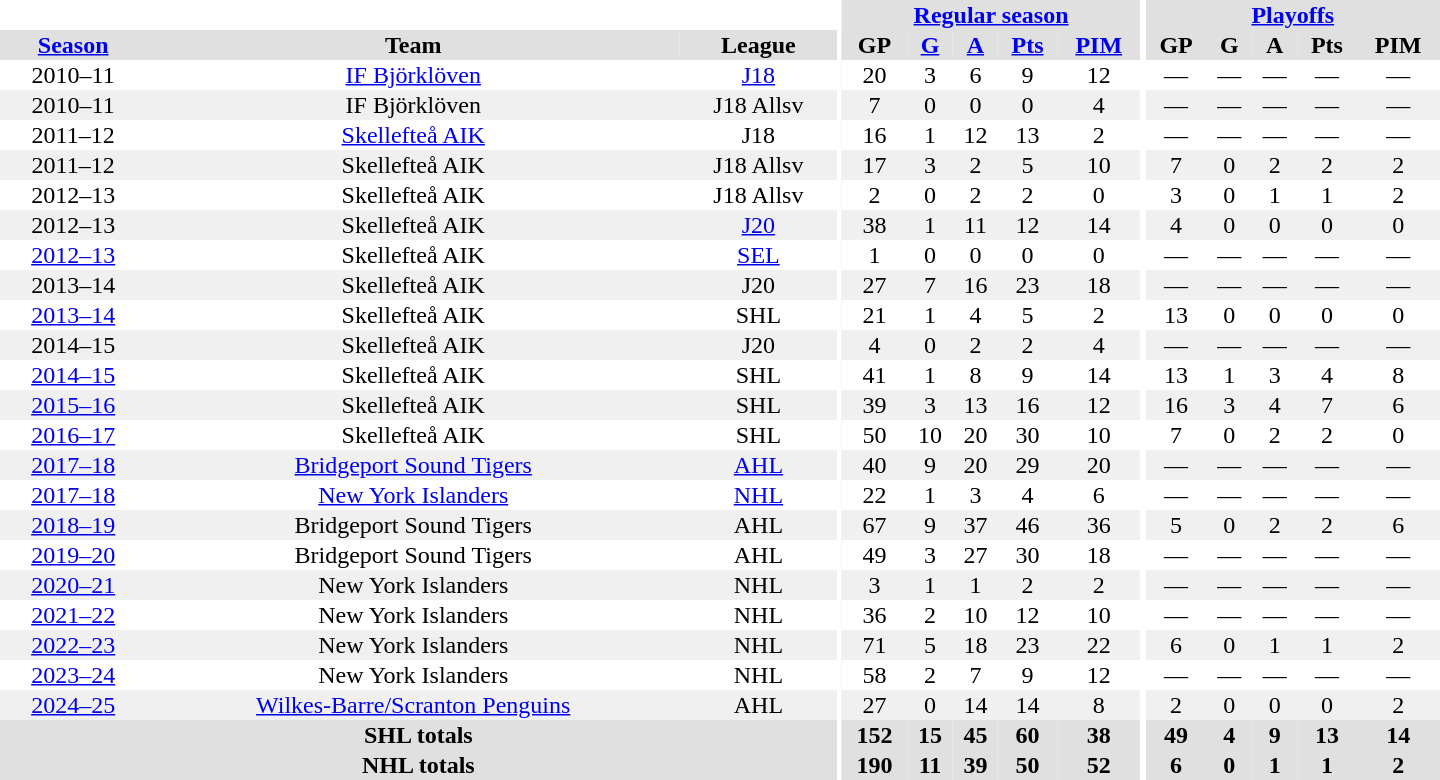<table border="0" cellpadding="1" cellspacing="0" style="text-align:center; width:60em;">
<tr bgcolor="#e0e0e0">
<th colspan="3" bgcolor="#ffffff"></th>
<th rowspan="99" bgcolor="#ffffff"></th>
<th colspan="5"><a href='#'>Regular season</a></th>
<th rowspan="99" bgcolor="#ffffff"></th>
<th colspan="5"><a href='#'>Playoffs</a></th>
</tr>
<tr bgcolor="#e0e0e0">
<th><a href='#'>Season</a></th>
<th>Team</th>
<th>League</th>
<th>GP</th>
<th><a href='#'>G</a></th>
<th><a href='#'>A</a></th>
<th><a href='#'>Pts</a></th>
<th><a href='#'>PIM</a></th>
<th>GP</th>
<th>G</th>
<th>A</th>
<th>Pts</th>
<th>PIM</th>
</tr>
<tr>
<td>2010–11</td>
<td><a href='#'>IF Björklöven</a></td>
<td><a href='#'>J18</a></td>
<td>20</td>
<td>3</td>
<td>6</td>
<td>9</td>
<td>12</td>
<td>—</td>
<td>—</td>
<td>—</td>
<td>—</td>
<td>—</td>
</tr>
<tr bgcolor="#f0f0f0">
<td>2010–11</td>
<td>IF Björklöven</td>
<td>J18 Allsv</td>
<td>7</td>
<td>0</td>
<td>0</td>
<td>0</td>
<td>4</td>
<td>—</td>
<td>—</td>
<td>—</td>
<td>—</td>
<td>—</td>
</tr>
<tr>
<td>2011–12</td>
<td><a href='#'>Skellefteå AIK</a></td>
<td>J18</td>
<td>16</td>
<td>1</td>
<td>12</td>
<td>13</td>
<td>2</td>
<td>—</td>
<td>—</td>
<td>—</td>
<td>—</td>
<td>—</td>
</tr>
<tr bgcolor="#f0f0f0">
<td>2011–12</td>
<td>Skellefteå AIK</td>
<td>J18 Allsv</td>
<td>17</td>
<td>3</td>
<td>2</td>
<td>5</td>
<td>10</td>
<td>7</td>
<td>0</td>
<td>2</td>
<td>2</td>
<td>2</td>
</tr>
<tr>
<td>2012–13</td>
<td>Skellefteå AIK</td>
<td>J18 Allsv</td>
<td>2</td>
<td>0</td>
<td>2</td>
<td>2</td>
<td>0</td>
<td>3</td>
<td>0</td>
<td>1</td>
<td>1</td>
<td>2</td>
</tr>
<tr bgcolor="#f0f0f0">
<td>2012–13</td>
<td>Skellefteå AIK</td>
<td><a href='#'>J20</a></td>
<td>38</td>
<td>1</td>
<td>11</td>
<td>12</td>
<td>14</td>
<td>4</td>
<td>0</td>
<td>0</td>
<td>0</td>
<td>0</td>
</tr>
<tr>
<td><a href='#'>2012–13</a></td>
<td>Skellefteå AIK</td>
<td><a href='#'>SEL</a></td>
<td>1</td>
<td>0</td>
<td>0</td>
<td>0</td>
<td>0</td>
<td>—</td>
<td>—</td>
<td>—</td>
<td>—</td>
<td>—</td>
</tr>
<tr bgcolor="#f0f0f0">
<td>2013–14</td>
<td>Skellefteå AIK</td>
<td>J20</td>
<td>27</td>
<td>7</td>
<td>16</td>
<td>23</td>
<td>18</td>
<td>—</td>
<td>—</td>
<td>—</td>
<td>—</td>
<td>—</td>
</tr>
<tr>
<td><a href='#'>2013–14</a></td>
<td>Skellefteå AIK</td>
<td>SHL</td>
<td>21</td>
<td>1</td>
<td>4</td>
<td>5</td>
<td>2</td>
<td>13</td>
<td>0</td>
<td>0</td>
<td>0</td>
<td>0</td>
</tr>
<tr bgcolor="#f0f0f0">
<td>2014–15</td>
<td>Skellefteå AIK</td>
<td>J20</td>
<td>4</td>
<td>0</td>
<td>2</td>
<td>2</td>
<td>4</td>
<td>—</td>
<td>—</td>
<td>—</td>
<td>—</td>
<td>—</td>
</tr>
<tr>
<td><a href='#'>2014–15</a></td>
<td>Skellefteå AIK</td>
<td>SHL</td>
<td>41</td>
<td>1</td>
<td>8</td>
<td>9</td>
<td>14</td>
<td>13</td>
<td>1</td>
<td>3</td>
<td>4</td>
<td>8</td>
</tr>
<tr bgcolor="#f0f0f0">
<td><a href='#'>2015–16</a></td>
<td>Skellefteå AIK</td>
<td>SHL</td>
<td>39</td>
<td>3</td>
<td>13</td>
<td>16</td>
<td>12</td>
<td>16</td>
<td>3</td>
<td>4</td>
<td>7</td>
<td>6</td>
</tr>
<tr>
<td><a href='#'>2016–17</a></td>
<td>Skellefteå AIK</td>
<td>SHL</td>
<td>50</td>
<td>10</td>
<td>20</td>
<td>30</td>
<td>10</td>
<td>7</td>
<td>0</td>
<td>2</td>
<td>2</td>
<td>0</td>
</tr>
<tr bgcolor="#f0f0f0">
<td><a href='#'>2017–18</a></td>
<td><a href='#'>Bridgeport Sound Tigers</a></td>
<td><a href='#'>AHL</a></td>
<td>40</td>
<td>9</td>
<td>20</td>
<td>29</td>
<td>20</td>
<td>—</td>
<td>—</td>
<td>—</td>
<td>—</td>
<td>—</td>
</tr>
<tr>
<td><a href='#'>2017–18</a></td>
<td><a href='#'>New York Islanders</a></td>
<td><a href='#'>NHL</a></td>
<td>22</td>
<td>1</td>
<td>3</td>
<td>4</td>
<td>6</td>
<td>—</td>
<td>—</td>
<td>—</td>
<td>—</td>
<td>—</td>
</tr>
<tr bgcolor="#f0f0f0">
<td><a href='#'>2018–19</a></td>
<td>Bridgeport Sound Tigers</td>
<td>AHL</td>
<td>67</td>
<td>9</td>
<td>37</td>
<td>46</td>
<td>36</td>
<td>5</td>
<td>0</td>
<td>2</td>
<td>2</td>
<td>6</td>
</tr>
<tr>
<td><a href='#'>2019–20</a></td>
<td>Bridgeport Sound Tigers</td>
<td>AHL</td>
<td>49</td>
<td>3</td>
<td>27</td>
<td>30</td>
<td>18</td>
<td>—</td>
<td>—</td>
<td>—</td>
<td>—</td>
<td>—</td>
</tr>
<tr bgcolor="#f0f0f0">
<td><a href='#'>2020–21</a></td>
<td>New York Islanders</td>
<td>NHL</td>
<td>3</td>
<td>1</td>
<td>1</td>
<td>2</td>
<td>2</td>
<td>—</td>
<td>—</td>
<td>—</td>
<td>—</td>
<td>—</td>
</tr>
<tr>
<td><a href='#'>2021–22</a></td>
<td>New York Islanders</td>
<td>NHL</td>
<td>36</td>
<td>2</td>
<td>10</td>
<td>12</td>
<td>10</td>
<td>—</td>
<td>—</td>
<td>—</td>
<td>—</td>
<td>—</td>
</tr>
<tr bgcolor="#f0f0f0">
<td><a href='#'>2022–23</a></td>
<td>New York Islanders</td>
<td>NHL</td>
<td>71</td>
<td>5</td>
<td>18</td>
<td>23</td>
<td>22</td>
<td>6</td>
<td>0</td>
<td>1</td>
<td>1</td>
<td>2</td>
</tr>
<tr>
<td><a href='#'>2023–24</a></td>
<td>New York Islanders</td>
<td>NHL</td>
<td>58</td>
<td>2</td>
<td>7</td>
<td>9</td>
<td>12</td>
<td>—</td>
<td>—</td>
<td>—</td>
<td>—</td>
<td>—</td>
</tr>
<tr bgcolor="#f0f0f0">
<td><a href='#'>2024–25</a></td>
<td><a href='#'>Wilkes-Barre/Scranton Penguins</a></td>
<td>AHL</td>
<td>27</td>
<td>0</td>
<td>14</td>
<td>14</td>
<td>8</td>
<td>2</td>
<td>0</td>
<td>0</td>
<td>0</td>
<td>2</td>
</tr>
<tr bgcolor="#e0e0e0">
<th colspan="3">SHL totals</th>
<th>152</th>
<th>15</th>
<th>45</th>
<th>60</th>
<th>38</th>
<th>49</th>
<th>4</th>
<th>9</th>
<th>13</th>
<th>14</th>
</tr>
<tr bgcolor="#e0e0e0">
<th colspan="3">NHL totals</th>
<th>190</th>
<th>11</th>
<th>39</th>
<th>50</th>
<th>52</th>
<th>6</th>
<th>0</th>
<th>1</th>
<th>1</th>
<th>2</th>
</tr>
</table>
